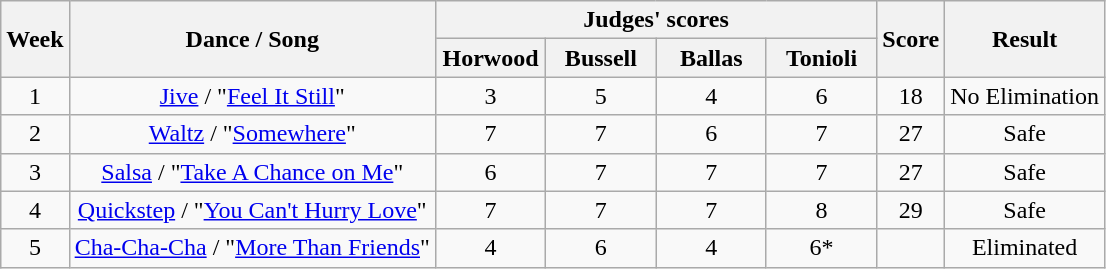<table class="wikitable">
<tr>
<th rowspan="2">Week </th>
<th rowspan="2">Dance / Song</th>
<th colspan="4">Judges' scores</th>
<th rowspan="2">Score</th>
<th rowspan="2">Result</th>
</tr>
<tr>
<th style="width:10%; ">Horwood</th>
<th style="width:10%; ">Bussell</th>
<th style="width:10%; ">Ballas</th>
<th style="width:10%; ">Tonioli</th>
</tr>
<tr style="text-align: center; ">
<td>1</td>
<td><a href='#'>Jive</a> / "<a href='#'>Feel It Still</a>"</td>
<td>3</td>
<td>5</td>
<td>4</td>
<td>6</td>
<td>18</td>
<td>No Elimination</td>
</tr>
<tr style="text-align: center;">
<td>2</td>
<td><a href='#'>Waltz</a> / "<a href='#'>Somewhere</a>"</td>
<td>7</td>
<td>7</td>
<td>6</td>
<td>7</td>
<td>27</td>
<td>Safe</td>
</tr>
<tr style="text-align: center;">
<td>3</td>
<td><a href='#'>Salsa</a> / "<a href='#'>Take A Chance on Me</a>"</td>
<td>6</td>
<td>7</td>
<td>7</td>
<td>7</td>
<td>27</td>
<td>Safe</td>
</tr>
<tr style="text-align: center;">
<td>4</td>
<td><a href='#'>Quickstep</a> / "<a href='#'>You Can't Hurry Love</a>"</td>
<td>7</td>
<td>7</td>
<td>7</td>
<td>8</td>
<td>29</td>
<td>Safe</td>
</tr>
<tr style="text-align: center;">
<td>5</td>
<td><a href='#'>Cha-Cha-Cha</a> / "<a href='#'>More Than Friends</a>"</td>
<td>4</td>
<td>6</td>
<td>4</td>
<td>6*</td>
<td></td>
<td>Eliminated</td>
</tr>
</table>
